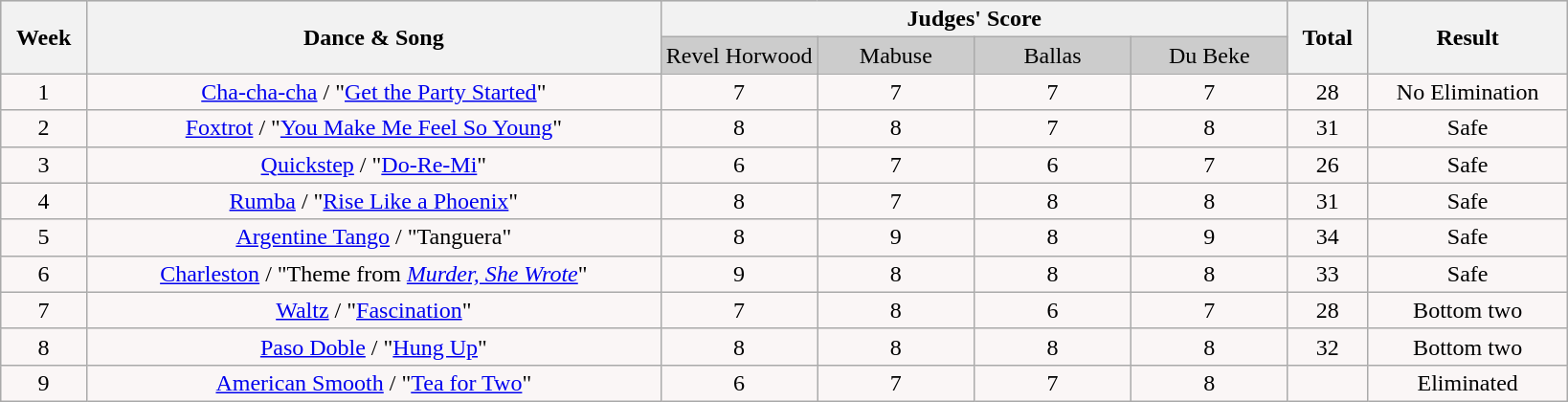<table class="wikitable collapsible">
<tr style="text-align:center; background:#ccc;">
<th rowspan=2>Week</th>
<th rowspan=2>Dance & Song</th>
<th colspan=4>Judges' Score</th>
<th rowspan=2>Total</th>
<th rowspan=2>Result</th>
</tr>
<tr style="text-align:center; background:#ccc;">
<td style="width:10%; ">Revel Horwood</td>
<td style="width:10%; ">Mabuse</td>
<td style="width:10%; ">Ballas</td>
<td style="width:10%; ">Du Beke</td>
</tr>
<tr style="text-align:center; background:#faf6f6;">
<td>1</td>
<td><a href='#'>Cha-cha-cha</a> / "<a href='#'>Get the Party Started</a>"</td>
<td>7</td>
<td>7</td>
<td>7</td>
<td>7</td>
<td>28</td>
<td>No Elimination</td>
</tr>
<tr style="text-align:center; background:#faf6f6;">
<td>2</td>
<td><a href='#'>Foxtrot</a> / "<a href='#'>You Make Me Feel So Young</a>"</td>
<td>8</td>
<td>8</td>
<td>7</td>
<td>8</td>
<td>31</td>
<td>Safe</td>
</tr>
<tr style="text-align:center; background:#faf6f6;">
<td>3</td>
<td><a href='#'>Quickstep</a> / "<a href='#'>Do-Re-Mi</a>"</td>
<td>6</td>
<td>7</td>
<td>6</td>
<td>7</td>
<td>26</td>
<td>Safe</td>
</tr>
<tr style="text-align:center; background:#faf6f6;">
<td>4</td>
<td><a href='#'>Rumba</a> / "<a href='#'>Rise Like a Phoenix</a>"</td>
<td>8</td>
<td>7</td>
<td>8</td>
<td>8</td>
<td>31</td>
<td>Safe</td>
</tr>
<tr style="text-align:center; background:#faf6f6;">
<td>5</td>
<td><a href='#'>Argentine Tango</a> / "Tanguera"</td>
<td>8</td>
<td>9</td>
<td>8</td>
<td>9</td>
<td>34</td>
<td>Safe</td>
</tr>
<tr style="text-align:center; background:#faf6f6;">
<td>6</td>
<td><a href='#'>Charleston</a> / "Theme from <em><a href='#'>Murder, She Wrote</a></em>"</td>
<td>9</td>
<td>8</td>
<td>8</td>
<td>8</td>
<td>33</td>
<td>Safe</td>
</tr>
<tr style="text-align:center; background:#faf6f6;">
<td>7</td>
<td><a href='#'>Waltz</a> / "<a href='#'>Fascination</a>"</td>
<td>7</td>
<td>8</td>
<td>6</td>
<td>7</td>
<td>28</td>
<td>Bottom two</td>
</tr>
<tr style="text-align:center; background:#faf6f6;">
<td>8</td>
<td><a href='#'>Paso Doble</a> / "<a href='#'>Hung Up</a>"</td>
<td>8</td>
<td>8</td>
<td>8</td>
<td>8</td>
<td>32</td>
<td>Bottom two</td>
</tr>
<tr style="text-align:center; background:#faf6f6;">
<td>9</td>
<td><a href='#'>American Smooth</a> / "<a href='#'>Tea for Two</a>"</td>
<td>6</td>
<td>7</td>
<td>7</td>
<td>8</td>
<td></td>
<td>Eliminated</td>
</tr>
</table>
